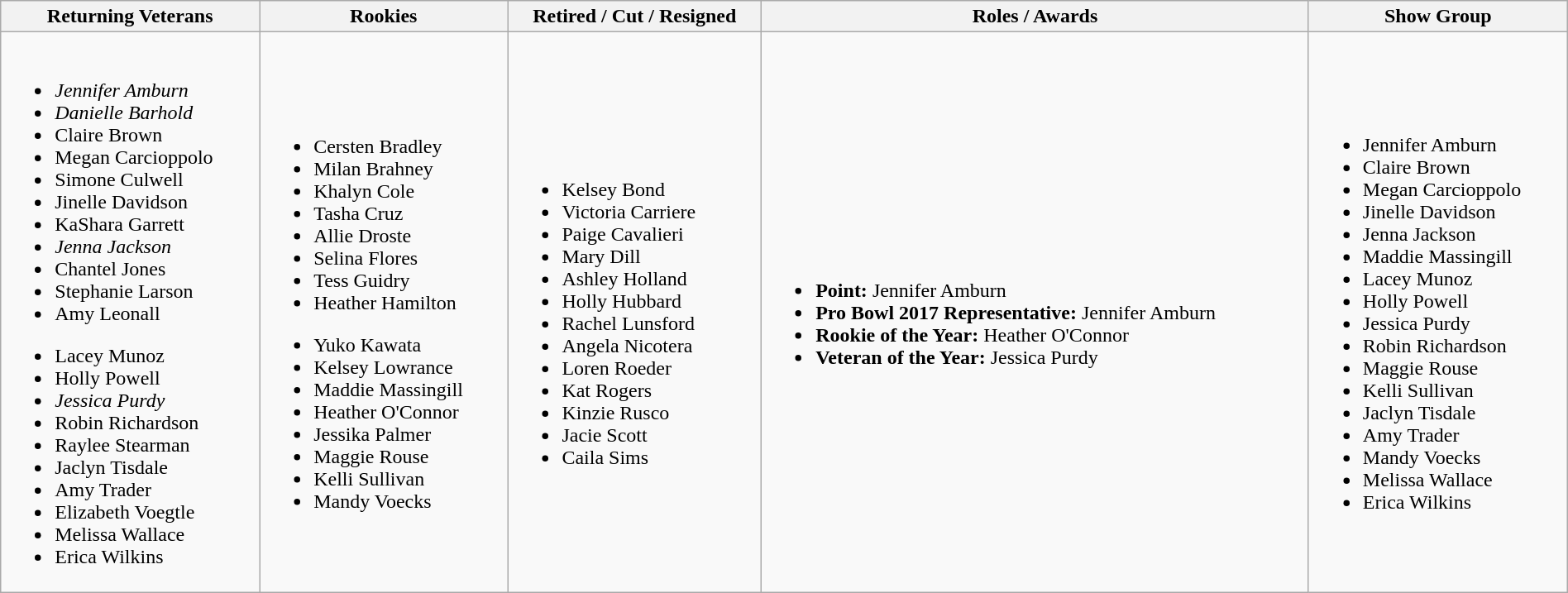<table class="wikitable" style="width:100%;">
<tr>
<th>Returning Veterans</th>
<th>Rookies</th>
<th>Retired / Cut / Resigned</th>
<th>Roles / Awards</th>
<th>Show Group</th>
</tr>
<tr>
<td><br><ul><li><em>Jennifer Amburn</em></li><li><em>Danielle Barhold</em></li><li>Claire Brown</li><li>Megan Carcioppolo</li><li>Simone Culwell</li><li>Jinelle Davidson</li><li>KaShara Garrett</li><li><em>Jenna Jackson</em></li><li>Chantel Jones</li><li>Stephanie Larson</li><li>Amy Leonall</li></ul><ul><li>Lacey Munoz</li><li>Holly Powell</li><li><em>Jessica Purdy</em></li><li>Robin Richardson</li><li>Raylee Stearman</li><li>Jaclyn Tisdale</li><li>Amy Trader</li><li>Elizabeth Voegtle</li><li>Melissa Wallace</li><li>Erica Wilkins</li></ul></td>
<td><br><ul><li>Cersten Bradley</li><li>Milan Brahney</li><li>Khalyn Cole</li><li>Tasha Cruz</li><li>Allie Droste</li><li>Selina Flores</li><li>Tess Guidry</li><li>Heather Hamilton</li></ul><ul><li>Yuko Kawata</li><li>Kelsey Lowrance</li><li>Maddie Massingill</li><li>Heather O'Connor</li><li>Jessika Palmer</li><li>Maggie Rouse</li><li>Kelli Sullivan</li><li>Mandy Voecks</li></ul></td>
<td><br><ul><li>Kelsey Bond </li><li>Victoria Carriere </li><li>Paige Cavalieri </li><li>Mary Dill </li><li>Ashley Holland </li><li>Holly Hubbard </li><li>Rachel Lunsford </li><li>Angela Nicotera </li><li>Loren Roeder </li><li>Kat Rogers </li><li>Kinzie Rusco </li><li>Jacie Scott </li><li>Caila Sims </li></ul></td>
<td><br><ul><li><strong>Point:</strong> Jennifer Amburn</li><li><strong>Pro Bowl 2017 Representative:</strong> Jennifer Amburn</li><li><strong>Rookie of the Year:</strong> Heather O'Connor</li><li><strong>Veteran of the Year:</strong> Jessica Purdy</li></ul></td>
<td><br><ul><li>Jennifer Amburn</li><li>Claire Brown</li><li>Megan Carcioppolo</li><li>Jinelle Davidson</li><li>Jenna Jackson</li><li>Maddie Massingill</li><li>Lacey Munoz</li><li>Holly Powell</li><li>Jessica Purdy</li><li>Robin Richardson</li><li>Maggie Rouse</li><li>Kelli Sullivan</li><li>Jaclyn Tisdale</li><li>Amy Trader</li><li>Mandy Voecks</li><li>Melissa Wallace</li><li>Erica Wilkins</li></ul></td>
</tr>
</table>
